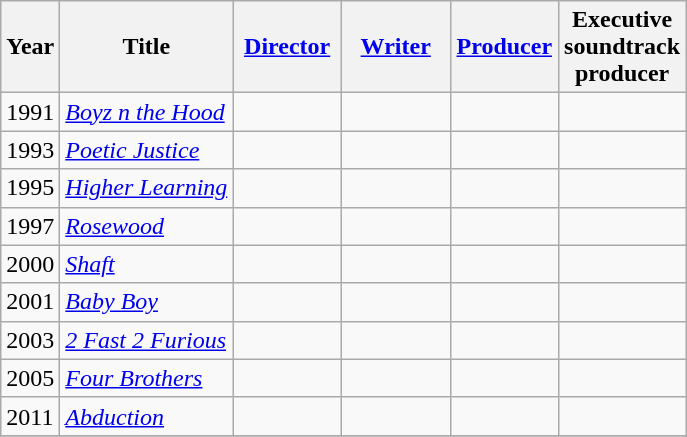<table class="wikitable">
<tr>
<th>Year</th>
<th>Title</th>
<th width="65"><a href='#'>Director</a></th>
<th width="65"><a href='#'>Writer</a></th>
<th width="65"><a href='#'>Producer</a></th>
<th width="65">Executive soundtrack producer</th>
</tr>
<tr>
<td>1991</td>
<td><em><a href='#'>Boyz n the Hood</a></em></td>
<td></td>
<td></td>
<td></td>
<td></td>
</tr>
<tr>
<td>1993</td>
<td><em><a href='#'>Poetic Justice</a></em></td>
<td></td>
<td></td>
<td></td>
<td></td>
</tr>
<tr>
<td>1995</td>
<td><em><a href='#'>Higher Learning</a></em></td>
<td></td>
<td></td>
<td></td>
<td></td>
</tr>
<tr>
<td>1997</td>
<td><em><a href='#'>Rosewood</a></em></td>
<td></td>
<td></td>
<td></td>
<td></td>
</tr>
<tr>
<td>2000</td>
<td><em><a href='#'>Shaft</a></em></td>
<td></td>
<td></td>
<td></td>
<td></td>
</tr>
<tr>
<td>2001</td>
<td><em><a href='#'>Baby Boy</a></em></td>
<td></td>
<td></td>
<td></td>
<td></td>
</tr>
<tr>
<td>2003</td>
<td><em><a href='#'>2 Fast 2 Furious</a></em></td>
<td></td>
<td></td>
<td></td>
<td></td>
</tr>
<tr>
<td>2005</td>
<td><em><a href='#'>Four Brothers</a></em></td>
<td></td>
<td></td>
<td></td>
<td></td>
</tr>
<tr>
<td>2011</td>
<td><em><a href='#'>Abduction</a></em></td>
<td></td>
<td></td>
<td></td>
<td></td>
</tr>
<tr>
</tr>
</table>
